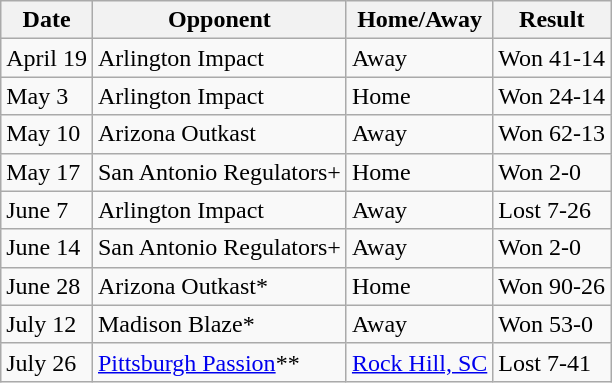<table class="wikitable">
<tr>
<th>Date</th>
<th>Opponent</th>
<th>Home/Away</th>
<th>Result</th>
</tr>
<tr>
<td>April 19</td>
<td>Arlington Impact</td>
<td>Away</td>
<td>Won 41-14</td>
</tr>
<tr>
<td>May 3</td>
<td>Arlington Impact</td>
<td>Home</td>
<td>Won 24-14</td>
</tr>
<tr>
<td>May 10</td>
<td>Arizona Outkast</td>
<td>Away</td>
<td>Won 62-13</td>
</tr>
<tr>
<td>May 17</td>
<td>San Antonio Regulators+</td>
<td>Home</td>
<td>Won 2-0</td>
</tr>
<tr>
<td>June 7</td>
<td>Arlington Impact</td>
<td>Away</td>
<td>Lost 7-26</td>
</tr>
<tr>
<td>June 14</td>
<td>San Antonio Regulators+</td>
<td>Away</td>
<td>Won 2-0</td>
</tr>
<tr>
<td>June 28</td>
<td>Arizona Outkast*</td>
<td>Home</td>
<td>Won 90-26</td>
</tr>
<tr>
<td>July 12</td>
<td>Madison Blaze*</td>
<td>Away</td>
<td>Won 53-0</td>
</tr>
<tr>
<td>July 26</td>
<td><a href='#'>Pittsburgh Passion</a>**</td>
<td><a href='#'>Rock Hill, SC</a></td>
<td>Lost 7-41</td>
</tr>
</table>
